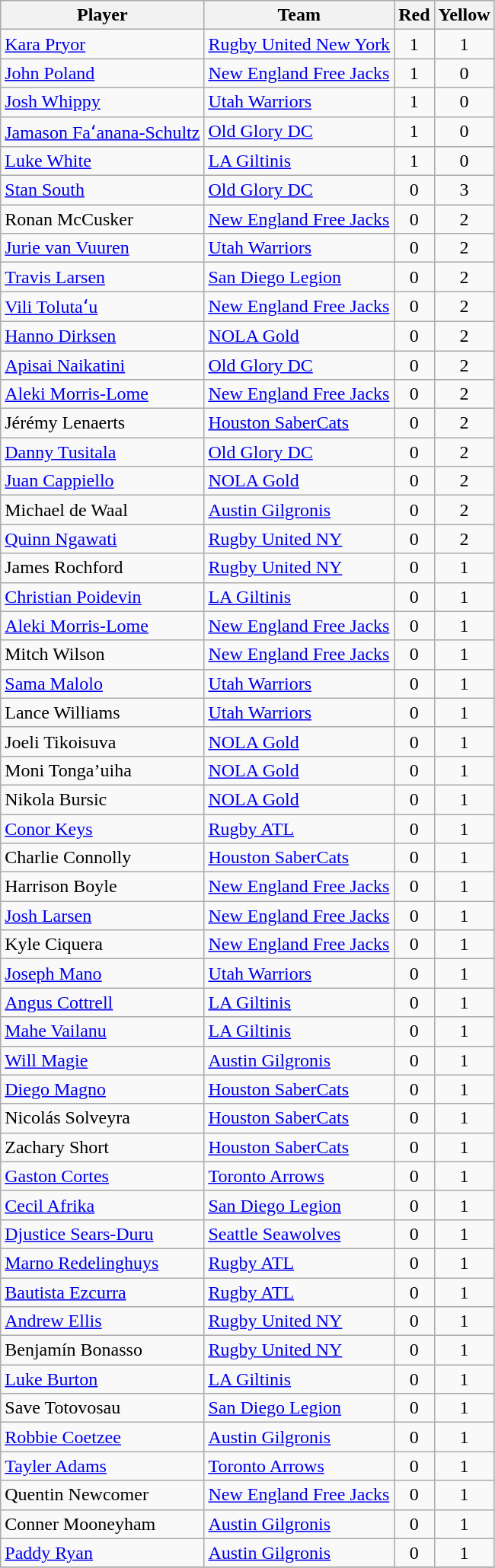<table class="wikitable sortable" style="text-align:center;">
<tr>
<th>Player</th>
<th>Team</th>
<th> Red</th>
<th> Yellow</th>
</tr>
<tr>
<td align="left"> <a href='#'>Kara Pryor</a></td>
<td align="left"><a href='#'>Rugby United New York</a></td>
<td>1</td>
<td>1</td>
</tr>
<tr>
<td align="left"> <a href='#'>John Poland</a></td>
<td align="left"><a href='#'>New England Free Jacks</a></td>
<td>1</td>
<td>0</td>
</tr>
<tr>
<td align="left"> <a href='#'>Josh Whippy</a></td>
<td align="left"><a href='#'>Utah Warriors</a></td>
<td>1</td>
<td>0</td>
</tr>
<tr>
<td align="left"> <a href='#'>Jamason Faʻanana-Schultz</a></td>
<td align="left"><a href='#'>Old Glory DC</a></td>
<td>1</td>
<td>0</td>
</tr>
<tr>
<td align="left"> <a href='#'>Luke White</a></td>
<td align="left"><a href='#'>LA Giltinis</a></td>
<td>1</td>
<td>0</td>
</tr>
<tr>
<td align="left"> <a href='#'>Stan South</a></td>
<td align="left"><a href='#'>Old Glory DC</a></td>
<td>0</td>
<td>3</td>
</tr>
<tr>
<td align="left"> Ronan McCusker</td>
<td align="left"><a href='#'>New England Free Jacks</a></td>
<td>0</td>
<td>2</td>
</tr>
<tr>
<td align="left"> <a href='#'>Jurie van Vuuren</a></td>
<td align="left"><a href='#'>Utah Warriors</a></td>
<td>0</td>
<td>2</td>
</tr>
<tr>
<td align="left"> <a href='#'>Travis Larsen</a></td>
<td align="left"><a href='#'>San Diego Legion</a></td>
<td>0</td>
<td>2</td>
</tr>
<tr>
<td align="left"> <a href='#'>Vili Tolutaʻu</a></td>
<td align="left"><a href='#'>New England Free Jacks</a></td>
<td>0</td>
<td>2</td>
</tr>
<tr>
<td align="left"> <a href='#'>Hanno Dirksen</a></td>
<td align="left"><a href='#'>NOLA Gold</a></td>
<td>0</td>
<td>2</td>
</tr>
<tr>
<td align="left"> <a href='#'>Apisai Naikatini</a></td>
<td align="left"><a href='#'>Old Glory DC</a></td>
<td>0</td>
<td>2</td>
</tr>
<tr>
<td align="left"> <a href='#'>Aleki Morris-Lome</a></td>
<td align="left"><a href='#'>New England Free Jacks</a></td>
<td>0</td>
<td>2</td>
</tr>
<tr>
<td align="left"> Jérémy Lenaerts</td>
<td align="left"><a href='#'>Houston SaberCats</a></td>
<td>0</td>
<td>2</td>
</tr>
<tr>
<td align="left"> <a href='#'>Danny Tusitala</a></td>
<td align="left"><a href='#'>Old Glory DC</a></td>
<td>0</td>
<td>2</td>
</tr>
<tr>
<td align="left"> <a href='#'>Juan Cappiello</a></td>
<td align="left"><a href='#'>NOLA Gold</a></td>
<td>0</td>
<td>2</td>
</tr>
<tr>
<td align="left"> Michael de Waal</td>
<td align="left"><a href='#'>Austin Gilgronis</a></td>
<td>0</td>
<td>2</td>
</tr>
<tr>
<td align="left"> <a href='#'>Quinn Ngawati</a></td>
<td align="left"><a href='#'>Rugby United NY</a></td>
<td>0</td>
<td>2</td>
</tr>
<tr>
<td align="left"> James Rochford</td>
<td align="left"><a href='#'>Rugby United NY</a></td>
<td>0</td>
<td>1</td>
</tr>
<tr>
<td align="left"> <a href='#'>Christian Poidevin</a></td>
<td align="left"><a href='#'>LA Giltinis</a></td>
<td>0</td>
<td>1</td>
</tr>
<tr>
<td align="left"> <a href='#'>Aleki Morris-Lome</a></td>
<td align="left"><a href='#'>New England Free Jacks</a></td>
<td>0</td>
<td>1</td>
</tr>
<tr>
<td align="left"> Mitch Wilson</td>
<td align="left"><a href='#'>New England Free Jacks</a></td>
<td>0</td>
<td>1</td>
</tr>
<tr>
<td align="left"> <a href='#'>Sama Malolo</a></td>
<td align="left"><a href='#'>Utah Warriors</a></td>
<td>0</td>
<td>1</td>
</tr>
<tr>
<td align="left"> Lance Williams</td>
<td align="left"><a href='#'>Utah Warriors</a></td>
<td>0</td>
<td>1</td>
</tr>
<tr>
<td align="left"> Joeli Tikoisuva</td>
<td align="left"><a href='#'>NOLA Gold</a></td>
<td>0</td>
<td>1</td>
</tr>
<tr>
<td align="left"> Moni Tonga’uiha</td>
<td align="left"><a href='#'>NOLA Gold</a></td>
<td>0</td>
<td>1</td>
</tr>
<tr>
<td align="left"> Nikola Bursic</td>
<td align="left"><a href='#'>NOLA Gold</a></td>
<td>0</td>
<td>1</td>
</tr>
<tr>
<td align="left"> <a href='#'>Conor Keys</a></td>
<td align="left"><a href='#'>Rugby ATL</a></td>
<td>0</td>
<td>1</td>
</tr>
<tr>
<td align="left"> Charlie Connolly</td>
<td align="left"><a href='#'>Houston SaberCats</a></td>
<td>0</td>
<td>1</td>
</tr>
<tr>
<td align="left"> Harrison Boyle</td>
<td align="left"><a href='#'>New England Free Jacks</a></td>
<td>0</td>
<td>1</td>
</tr>
<tr>
<td align="left"> <a href='#'>Josh Larsen</a></td>
<td align="left"><a href='#'>New England Free Jacks</a></td>
<td>0</td>
<td>1</td>
</tr>
<tr>
<td align="left"> Kyle Ciquera</td>
<td align="left"><a href='#'>New England Free Jacks</a></td>
<td>0</td>
<td>1</td>
</tr>
<tr>
<td align="left"> <a href='#'>Joseph Mano</a></td>
<td align="left"><a href='#'>Utah Warriors</a></td>
<td>0</td>
<td>1</td>
</tr>
<tr>
<td align="left"> <a href='#'>Angus Cottrell</a></td>
<td align="left"><a href='#'>LA Giltinis</a></td>
<td>0</td>
<td>1</td>
</tr>
<tr>
<td align="left"> <a href='#'>Mahe Vailanu</a></td>
<td align="left"><a href='#'>LA Giltinis</a></td>
<td>0</td>
<td>1</td>
</tr>
<tr>
<td align="left"> <a href='#'>Will Magie</a></td>
<td align="left"><a href='#'>Austin Gilgronis</a></td>
<td>0</td>
<td>1</td>
</tr>
<tr>
<td align="left"> <a href='#'>Diego Magno</a></td>
<td align="left"><a href='#'>Houston SaberCats</a></td>
<td>0</td>
<td>1</td>
</tr>
<tr>
<td align="left"> Nicolás Solveyra</td>
<td align="left"><a href='#'>Houston SaberCats</a></td>
<td>0</td>
<td>1</td>
</tr>
<tr>
<td align="left"> Zachary Short</td>
<td align="left"><a href='#'>Houston SaberCats</a></td>
<td>0</td>
<td>1</td>
</tr>
<tr>
<td align="left"> <a href='#'>Gaston Cortes</a></td>
<td align="left"><a href='#'>Toronto Arrows</a></td>
<td>0</td>
<td>1</td>
</tr>
<tr>
<td align="left"> <a href='#'>Cecil Afrika</a></td>
<td align="left"><a href='#'>San Diego Legion</a></td>
<td>0</td>
<td>1</td>
</tr>
<tr>
<td align="left"> <a href='#'>Djustice Sears-Duru</a></td>
<td align="left"><a href='#'>Seattle Seawolves</a></td>
<td>0</td>
<td>1</td>
</tr>
<tr>
<td align="left"> <a href='#'>Marno Redelinghuys</a></td>
<td align="left"><a href='#'>Rugby ATL</a></td>
<td>0</td>
<td>1</td>
</tr>
<tr>
<td align="left"> <a href='#'>Bautista Ezcurra</a></td>
<td align="left"><a href='#'>Rugby ATL</a></td>
<td>0</td>
<td>1</td>
</tr>
<tr>
<td align="left"> <a href='#'>Andrew Ellis</a></td>
<td align="left"><a href='#'>Rugby United NY</a></td>
<td>0</td>
<td>1</td>
</tr>
<tr>
<td align="left"> Benjamín Bonasso</td>
<td align="left"><a href='#'>Rugby United NY</a></td>
<td>0</td>
<td>1</td>
</tr>
<tr>
<td align="left"> <a href='#'>Luke Burton</a></td>
<td align="left"><a href='#'>LA Giltinis</a></td>
<td>0</td>
<td>1</td>
</tr>
<tr>
<td align="left"> Save Totovosau</td>
<td align="left"><a href='#'>San Diego Legion</a></td>
<td>0</td>
<td>1</td>
</tr>
<tr>
<td align="left"> <a href='#'>Robbie Coetzee</a></td>
<td align="left"><a href='#'>Austin Gilgronis</a></td>
<td>0</td>
<td>1</td>
</tr>
<tr>
<td align="left"> <a href='#'>Tayler Adams</a></td>
<td align="left"><a href='#'>Toronto Arrows</a></td>
<td>0</td>
<td>1</td>
</tr>
<tr>
<td align="left"> Quentin Newcomer</td>
<td align="left"><a href='#'>New England Free Jacks</a></td>
<td>0</td>
<td>1</td>
</tr>
<tr>
<td align="left"> Conner Mooneyham</td>
<td align="left"><a href='#'>Austin Gilgronis</a></td>
<td>0</td>
<td>1</td>
</tr>
<tr>
<td align="left"> <a href='#'>Paddy Ryan</a></td>
<td align="left"><a href='#'>Austin Gilgronis</a></td>
<td>0</td>
<td>1</td>
</tr>
<tr>
</tr>
</table>
